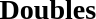<table>
<tr style="vertical-align:top">
<td><br><h3>Doubles</h3>
</td>
</tr>
</table>
